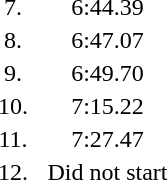<table style="text-align:center">
<tr>
<td width=30>7.</td>
<td align=left></td>
<td width=80>6:44.39</td>
</tr>
<tr>
<td>8.</td>
<td align=left></td>
<td>6:47.07</td>
</tr>
<tr>
<td>9.</td>
<td align=left></td>
<td>6:49.70</td>
</tr>
<tr>
<td>10.</td>
<td align=left></td>
<td>7:15.22</td>
</tr>
<tr>
<td>11.</td>
<td align=left></td>
<td>7:27.47</td>
</tr>
<tr>
<td>12.</td>
<td align=left></td>
<td>Did not start</td>
</tr>
</table>
